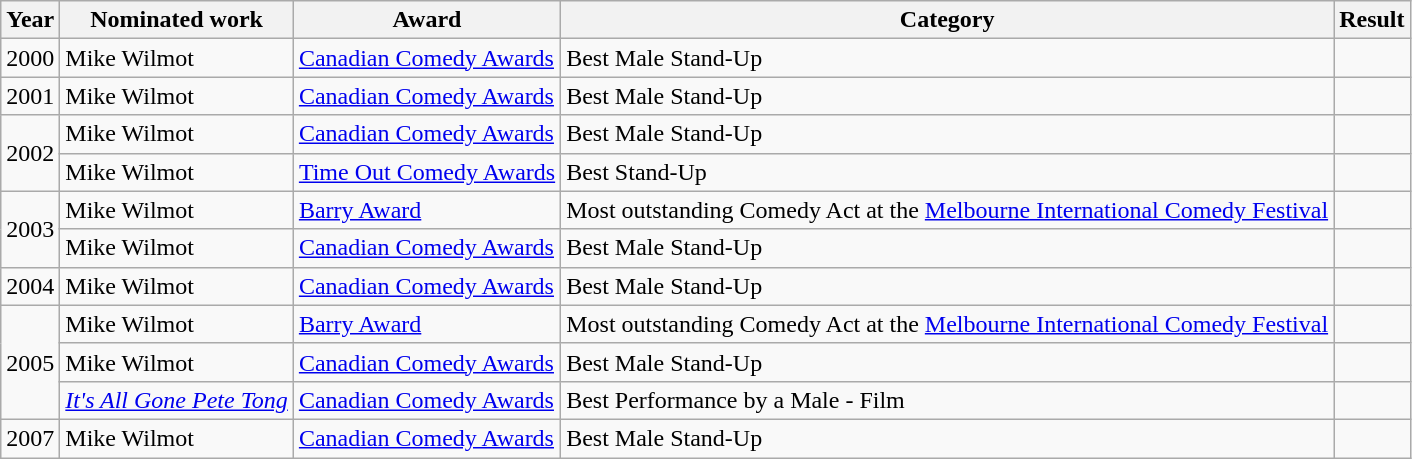<table class="wikitable">
<tr>
<th style="text-align:center;">Year</th>
<th style="text-align:center;">Nominated work</th>
<th style="text-align:center;">Award</th>
<th style="text-align:center;">Category</th>
<th style="text-align:center;">Result</th>
</tr>
<tr>
<td>2000</td>
<td>Mike Wilmot</td>
<td><a href='#'>Canadian Comedy Awards</a></td>
<td>Best Male Stand-Up</td>
<td></td>
</tr>
<tr>
<td>2001</td>
<td>Mike Wilmot</td>
<td><a href='#'>Canadian Comedy Awards</a></td>
<td>Best Male Stand-Up</td>
<td></td>
</tr>
<tr>
<td rowspan=2>2002</td>
<td>Mike Wilmot</td>
<td><a href='#'>Canadian Comedy Awards</a></td>
<td>Best Male Stand-Up</td>
<td></td>
</tr>
<tr>
<td>Mike Wilmot</td>
<td><a href='#'>Time Out Comedy Awards</a></td>
<td>Best Stand-Up</td>
<td></td>
</tr>
<tr>
<td rowspan=2>2003</td>
<td>Mike Wilmot</td>
<td><a href='#'>Barry Award</a></td>
<td>Most outstanding Comedy Act at the <a href='#'>Melbourne International Comedy Festival</a></td>
<td></td>
</tr>
<tr>
<td>Mike Wilmot</td>
<td><a href='#'>Canadian Comedy Awards</a></td>
<td>Best Male Stand-Up</td>
<td></td>
</tr>
<tr>
<td>2004</td>
<td>Mike Wilmot</td>
<td><a href='#'>Canadian Comedy Awards</a></td>
<td>Best Male Stand-Up</td>
<td></td>
</tr>
<tr>
<td rowspan=3>2005</td>
<td>Mike Wilmot</td>
<td><a href='#'>Barry Award</a></td>
<td>Most outstanding Comedy Act at the <a href='#'>Melbourne International Comedy Festival</a></td>
<td></td>
</tr>
<tr>
<td>Mike Wilmot</td>
<td><a href='#'>Canadian Comedy Awards</a></td>
<td>Best Male Stand-Up</td>
<td></td>
</tr>
<tr>
<td><em><a href='#'>It's All Gone Pete Tong</a></em></td>
<td><a href='#'>Canadian Comedy Awards</a></td>
<td>Best Performance by a Male - Film</td>
<td></td>
</tr>
<tr>
<td>2007</td>
<td>Mike Wilmot</td>
<td><a href='#'>Canadian Comedy Awards</a></td>
<td>Best Male Stand-Up</td>
<td></td>
</tr>
</table>
